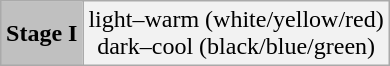<table class="wikitable" style="font-weight:bold; float:right">
<tr>
<th style="background-color:#c0c0c0;">Stage I</th>
<th style="font-weight:normal;">light–warm (white/yellow/red)<br>dark–cool (black/blue/green)</th>
</tr>
</table>
